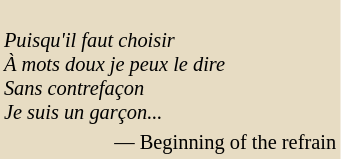<table class="toccolours" style="float: left; margin-left: 1em; margin-right: 2em; font-size: 85%; background:#e7dcc3; color:black; width:20em; max-width: 18%;" cellspacing="2">
<tr>
<td style="text-align: left;"><br><em>Puisqu'il faut choisir</em><br>
<em>À mots doux je peux le dire</em><br>
<em>Sans contrefaçon</em><br>
<em>Je suis un garçon...</em><br></td>
</tr>
<tr>
<td style="text-align: right;">— Beginning of the refrain</td>
</tr>
</table>
